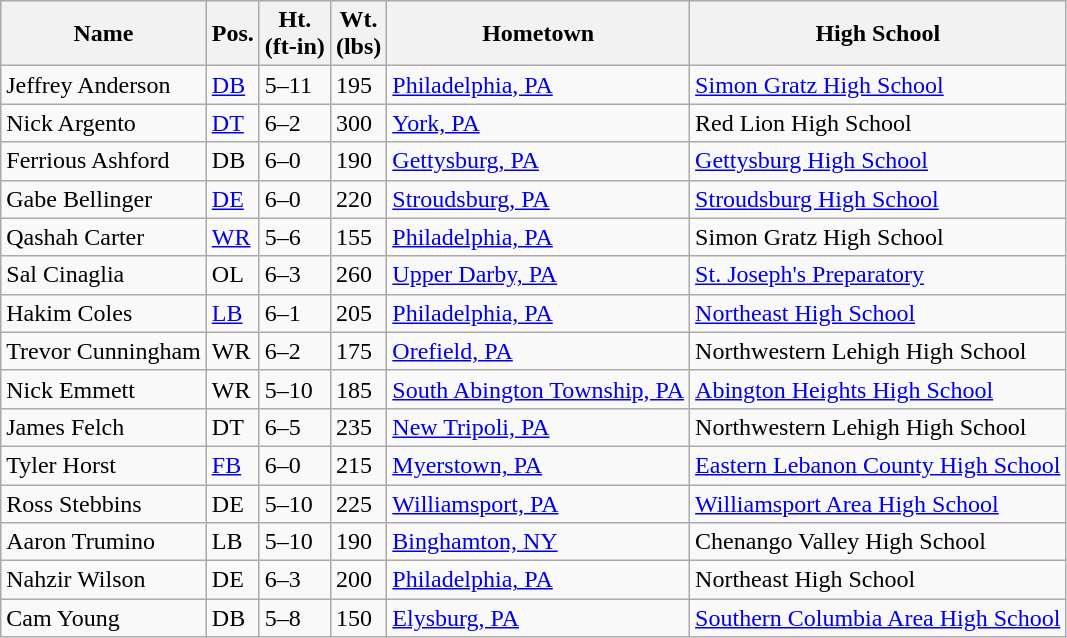<table class="wikitable">
<tr>
<th>Name</th>
<th>Pos.</th>
<th>Ht. <br> (ft-in)</th>
<th>Wt. <br> (lbs)</th>
<th>Hometown</th>
<th>High School</th>
</tr>
<tr>
<td>Jeffrey Anderson</td>
<td><a href='#'>DB</a></td>
<td>5–11</td>
<td>195</td>
<td><a href='#'>Philadelphia, PA</a></td>
<td><a href='#'>Simon Gratz High School</a></td>
</tr>
<tr>
<td>Nick Argento</td>
<td><a href='#'>DT</a></td>
<td>6–2</td>
<td>300</td>
<td><a href='#'>York, PA</a></td>
<td>Red Lion High School</td>
</tr>
<tr>
<td>Ferrious Ashford</td>
<td>DB</td>
<td>6–0</td>
<td>190</td>
<td><a href='#'>Gettysburg, PA</a></td>
<td><a href='#'>Gettysburg High School</a></td>
</tr>
<tr>
<td>Gabe Bellinger</td>
<td><a href='#'>DE</a></td>
<td>6–0</td>
<td>220</td>
<td><a href='#'>Stroudsburg, PA</a></td>
<td><a href='#'>Stroudsburg High School</a></td>
</tr>
<tr>
<td>Qashah Carter</td>
<td><a href='#'>WR</a></td>
<td>5–6</td>
<td>155</td>
<td><a href='#'>Philadelphia, PA</a></td>
<td>Simon Gratz High School</td>
</tr>
<tr>
<td>Sal Cinaglia</td>
<td>OL</td>
<td>6–3</td>
<td>260</td>
<td><a href='#'>Upper Darby, PA</a></td>
<td><a href='#'>St. Joseph's Preparatory</a></td>
</tr>
<tr>
<td>Hakim Coles</td>
<td><a href='#'>LB</a></td>
<td>6–1</td>
<td>205</td>
<td><a href='#'>Philadelphia, PA</a></td>
<td><a href='#'>Northeast High School</a></td>
</tr>
<tr>
<td>Trevor Cunningham</td>
<td>WR</td>
<td>6–2</td>
<td>175</td>
<td><a href='#'>Orefield, PA</a></td>
<td>Northwestern Lehigh High School</td>
</tr>
<tr>
<td>Nick Emmett</td>
<td>WR</td>
<td>5–10</td>
<td>185</td>
<td><a href='#'>South Abington Township, PA</a></td>
<td><a href='#'>Abington Heights High School</a></td>
</tr>
<tr>
<td>James Felch</td>
<td>DT</td>
<td>6–5</td>
<td>235</td>
<td><a href='#'>New Tripoli, PA</a></td>
<td>Northwestern Lehigh High School</td>
</tr>
<tr>
<td>Tyler Horst</td>
<td><a href='#'>FB</a></td>
<td>6–0</td>
<td>215</td>
<td><a href='#'>Myerstown, PA</a></td>
<td><a href='#'>Eastern Lebanon County High School</a></td>
</tr>
<tr>
<td>Ross Stebbins</td>
<td>DE</td>
<td>5–10</td>
<td>225</td>
<td><a href='#'>Williamsport, PA</a></td>
<td><a href='#'>Williamsport Area High School</a></td>
</tr>
<tr>
<td>Aaron Trumino</td>
<td>LB</td>
<td>5–10</td>
<td>190</td>
<td><a href='#'>Binghamton, NY</a></td>
<td>Chenango Valley High School</td>
</tr>
<tr>
<td>Nahzir Wilson</td>
<td>DE</td>
<td>6–3</td>
<td>200</td>
<td><a href='#'>Philadelphia, PA</a></td>
<td>Northeast High School</td>
</tr>
<tr>
<td>Cam Young</td>
<td>DB</td>
<td>5–8</td>
<td>150</td>
<td><a href='#'>Elysburg, PA</a></td>
<td><a href='#'>Southern Columbia Area High School</a></td>
</tr>
</table>
